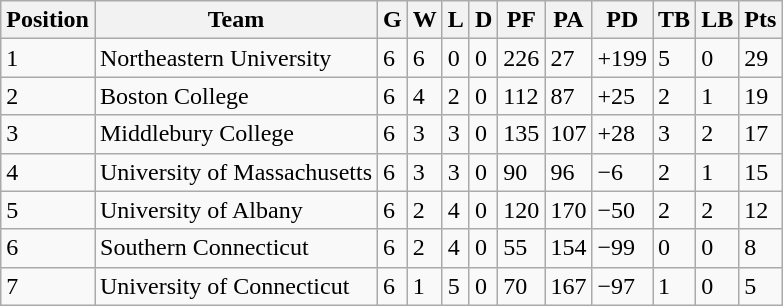<table class="wikitable">
<tr>
<th>Position</th>
<th>Team</th>
<th>G</th>
<th>W</th>
<th>L</th>
<th>D</th>
<th>PF</th>
<th>PA</th>
<th>PD</th>
<th>TB</th>
<th>LB</th>
<th>Pts</th>
</tr>
<tr>
<td>1</td>
<td>Northeastern University</td>
<td>6</td>
<td>6</td>
<td>0</td>
<td>0</td>
<td>226</td>
<td>27</td>
<td>+199</td>
<td>5</td>
<td>0</td>
<td>29</td>
</tr>
<tr>
<td>2</td>
<td>Boston College</td>
<td>6</td>
<td>4</td>
<td>2</td>
<td>0</td>
<td>112</td>
<td>87</td>
<td>+25</td>
<td>2</td>
<td>1</td>
<td>19</td>
</tr>
<tr>
<td>3</td>
<td>Middlebury College</td>
<td>6</td>
<td>3</td>
<td>3</td>
<td>0</td>
<td>135</td>
<td>107</td>
<td>+28</td>
<td>3</td>
<td>2</td>
<td>17</td>
</tr>
<tr>
<td>4</td>
<td>University of Massachusetts</td>
<td>6</td>
<td>3</td>
<td>3</td>
<td>0</td>
<td>90</td>
<td>96</td>
<td>−6</td>
<td>2</td>
<td>1</td>
<td>15</td>
</tr>
<tr>
<td>5</td>
<td>University of Albany</td>
<td>6</td>
<td>2</td>
<td>4</td>
<td>0</td>
<td>120</td>
<td>170</td>
<td>−50</td>
<td>2</td>
<td>2</td>
<td>12</td>
</tr>
<tr>
<td>6</td>
<td>Southern Connecticut</td>
<td>6</td>
<td>2</td>
<td>4</td>
<td>0</td>
<td>55</td>
<td>154</td>
<td>−99</td>
<td>0</td>
<td>0</td>
<td>8</td>
</tr>
<tr>
<td>7</td>
<td>University of Connecticut</td>
<td>6</td>
<td>1</td>
<td>5</td>
<td>0</td>
<td>70</td>
<td>167</td>
<td>−97</td>
<td>1</td>
<td>0</td>
<td>5</td>
</tr>
</table>
